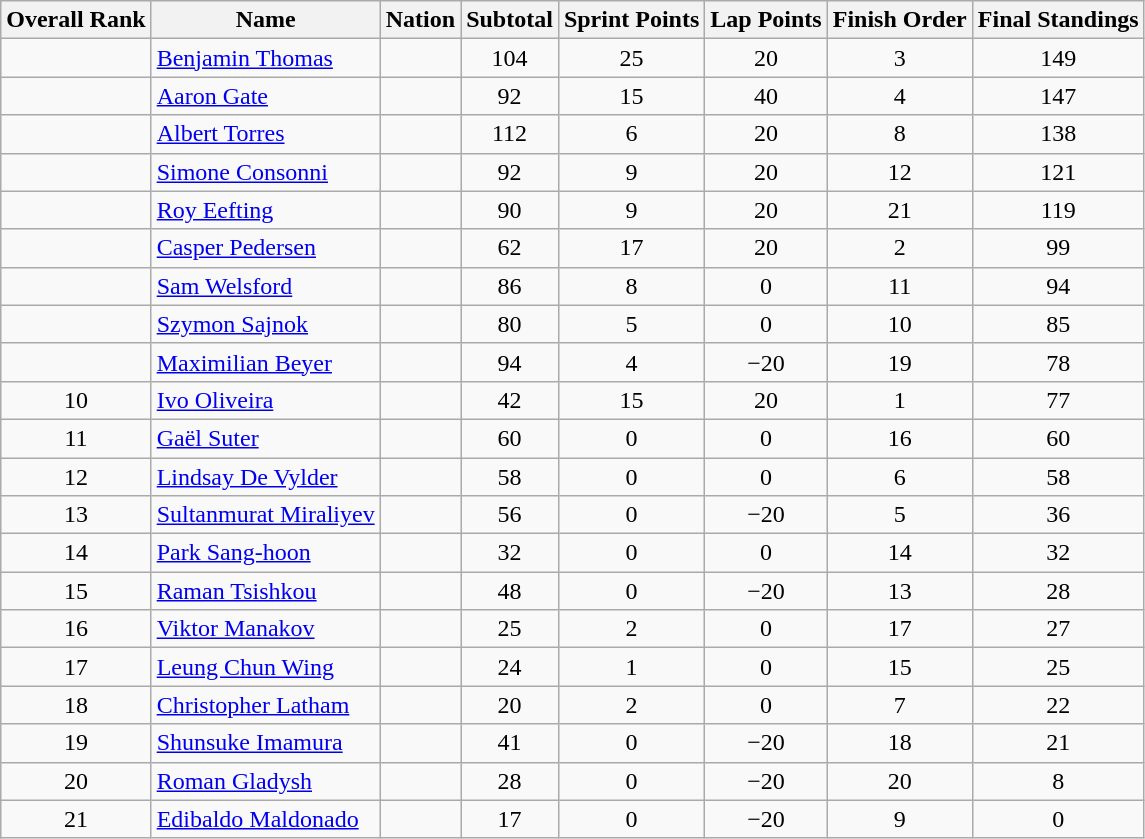<table class="wikitable sortable" style="text-align:center">
<tr>
<th>Overall Rank</th>
<th>Name</th>
<th>Nation</th>
<th>Subtotal</th>
<th>Sprint Points</th>
<th>Lap Points</th>
<th>Finish Order</th>
<th>Final Standings</th>
</tr>
<tr>
<td></td>
<td align=left><a href='#'>Benjamin Thomas</a></td>
<td align=left></td>
<td>104</td>
<td>25</td>
<td>20</td>
<td>3</td>
<td>149</td>
</tr>
<tr>
<td></td>
<td align=left><a href='#'>Aaron Gate</a></td>
<td align=left></td>
<td>92</td>
<td>15</td>
<td>40</td>
<td>4</td>
<td>147</td>
</tr>
<tr>
<td></td>
<td align=left><a href='#'>Albert Torres</a></td>
<td align=left></td>
<td>112</td>
<td>6</td>
<td>20</td>
<td>8</td>
<td>138</td>
</tr>
<tr>
<td></td>
<td align=left><a href='#'>Simone Consonni</a></td>
<td align=left></td>
<td>92</td>
<td>9</td>
<td>20</td>
<td>12</td>
<td>121</td>
</tr>
<tr>
<td></td>
<td align=left><a href='#'>Roy Eefting</a></td>
<td align=left></td>
<td>90</td>
<td>9</td>
<td>20</td>
<td>21</td>
<td>119</td>
</tr>
<tr>
<td></td>
<td align=left><a href='#'>Casper Pedersen</a></td>
<td align=left></td>
<td>62</td>
<td>17</td>
<td>20</td>
<td>2</td>
<td>99</td>
</tr>
<tr>
<td></td>
<td align=left><a href='#'>Sam Welsford</a></td>
<td align=left></td>
<td>86</td>
<td>8</td>
<td>0</td>
<td>11</td>
<td>94</td>
</tr>
<tr>
<td></td>
<td align=left><a href='#'>Szymon Sajnok</a></td>
<td align=left></td>
<td>80</td>
<td>5</td>
<td>0</td>
<td>10</td>
<td>85</td>
</tr>
<tr>
<td></td>
<td align=left><a href='#'>Maximilian Beyer</a></td>
<td align=left></td>
<td>94</td>
<td>4</td>
<td>−20</td>
<td>19</td>
<td>78</td>
</tr>
<tr>
<td>10</td>
<td align=left><a href='#'>Ivo Oliveira</a></td>
<td align=left></td>
<td>42</td>
<td>15</td>
<td>20</td>
<td>1</td>
<td>77</td>
</tr>
<tr>
<td>11</td>
<td align=left><a href='#'>Gaël Suter</a></td>
<td align=left></td>
<td>60</td>
<td>0</td>
<td>0</td>
<td>16</td>
<td>60</td>
</tr>
<tr>
<td>12</td>
<td align=left><a href='#'>Lindsay De Vylder</a></td>
<td align=left></td>
<td>58</td>
<td>0</td>
<td>0</td>
<td>6</td>
<td>58</td>
</tr>
<tr>
<td>13</td>
<td align=left><a href='#'>Sultanmurat Miraliyev</a></td>
<td align=left></td>
<td>56</td>
<td>0</td>
<td>−20</td>
<td>5</td>
<td>36</td>
</tr>
<tr>
<td>14</td>
<td align=left><a href='#'>Park Sang-hoon</a></td>
<td align=left></td>
<td>32</td>
<td>0</td>
<td>0</td>
<td>14</td>
<td>32</td>
</tr>
<tr>
<td>15</td>
<td align=left><a href='#'>Raman Tsishkou</a></td>
<td align=left></td>
<td>48</td>
<td>0</td>
<td>−20</td>
<td>13</td>
<td>28</td>
</tr>
<tr>
<td>16</td>
<td align=left><a href='#'>Viktor Manakov</a></td>
<td align=left></td>
<td>25</td>
<td>2</td>
<td>0</td>
<td>17</td>
<td>27</td>
</tr>
<tr>
<td>17</td>
<td align=left><a href='#'>Leung Chun Wing</a></td>
<td align=left></td>
<td>24</td>
<td>1</td>
<td>0</td>
<td>15</td>
<td>25</td>
</tr>
<tr>
<td>18</td>
<td align=left><a href='#'>Christopher Latham</a></td>
<td align=left></td>
<td>20</td>
<td>2</td>
<td>0</td>
<td>7</td>
<td>22</td>
</tr>
<tr>
<td>19</td>
<td align=left><a href='#'>Shunsuke Imamura</a></td>
<td align=left></td>
<td>41</td>
<td>0</td>
<td>−20</td>
<td>18</td>
<td>21</td>
</tr>
<tr>
<td>20</td>
<td align=left><a href='#'>Roman Gladysh</a></td>
<td align=left></td>
<td>28</td>
<td>0</td>
<td>−20</td>
<td>20</td>
<td>8</td>
</tr>
<tr>
<td>21</td>
<td align=left><a href='#'>Edibaldo Maldonado</a></td>
<td align=left></td>
<td>17</td>
<td>0</td>
<td>−20</td>
<td>9</td>
<td>0</td>
</tr>
</table>
